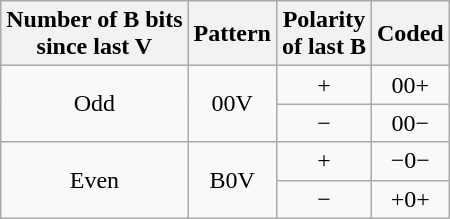<table class=wikitable style="text-align:center;">
<tr>
<th>Number of B bits<br>since last V</th>
<th>Pattern</th>
<th>Polarity<br>of last B</th>
<th>Coded</th>
</tr>
<tr>
<td rowspan=2>Odd</td>
<td rowspan=2>00V</td>
<td>+</td>
<td>00+</td>
</tr>
<tr>
<td>−</td>
<td>00−</td>
</tr>
<tr>
<td rowspan=2>Even</td>
<td rowspan=2>B0V</td>
<td>+</td>
<td>−0−</td>
</tr>
<tr>
<td>−</td>
<td>+0+</td>
</tr>
</table>
